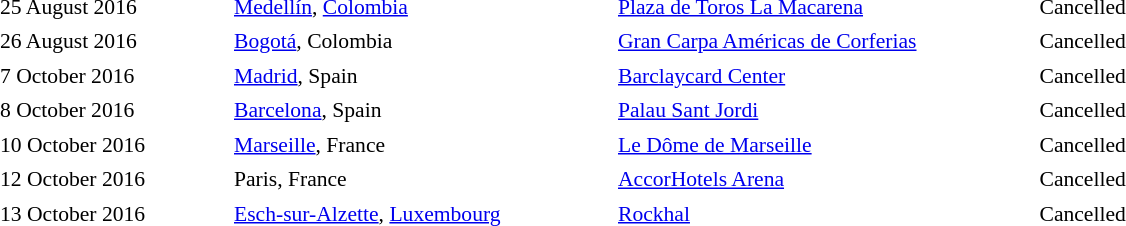<table cellpadding="2" style="border:0 solid darkgrey; font-size:90%">
<tr>
<th style="width:150px;"></th>
<th style="width:250px;"></th>
<th style="width:275px;"></th>
<th style="width:500px;"></th>
</tr>
<tr border="0">
</tr>
<tr>
<td>25 August 2016</td>
<td><a href='#'>Medellín</a>, <a href='#'>Colombia</a></td>
<td><a href='#'>Plaza de Toros La Macarena</a></td>
<td>Cancelled</td>
</tr>
<tr>
<td>26 August 2016</td>
<td><a href='#'>Bogotá</a>, Colombia</td>
<td><a href='#'>Gran Carpa Américas de Corferias</a></td>
<td>Cancelled</td>
</tr>
<tr>
<td>7 October 2016</td>
<td><a href='#'>Madrid</a>, Spain</td>
<td><a href='#'>Barclaycard Center</a></td>
<td>Cancelled</td>
</tr>
<tr>
<td>8 October 2016</td>
<td><a href='#'>Barcelona</a>, Spain</td>
<td><a href='#'>Palau Sant Jordi</a></td>
<td>Cancelled</td>
</tr>
<tr>
<td>10 October 2016</td>
<td><a href='#'>Marseille</a>, France</td>
<td><a href='#'>Le Dôme de Marseille</a></td>
<td>Cancelled</td>
</tr>
<tr>
<td>12 October 2016</td>
<td>Paris, France</td>
<td><a href='#'>AccorHotels Arena</a></td>
<td>Cancelled</td>
</tr>
<tr>
<td>13 October 2016</td>
<td><a href='#'>Esch-sur-Alzette</a>, <a href='#'>Luxembourg</a></td>
<td><a href='#'>Rockhal</a></td>
<td>Cancelled</td>
</tr>
<tr>
</tr>
</table>
